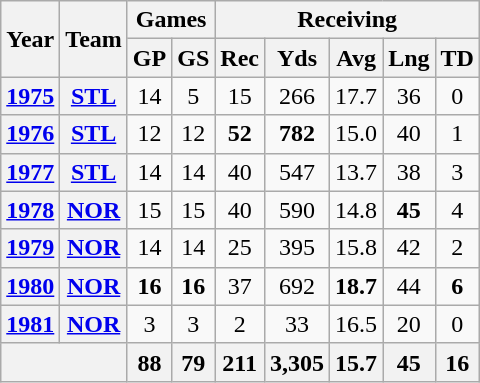<table class="wikitable" style="text-align:center">
<tr>
<th rowspan="2">Year</th>
<th rowspan="2">Team</th>
<th colspan="2">Games</th>
<th colspan="5">Receiving</th>
</tr>
<tr>
<th>GP</th>
<th>GS</th>
<th>Rec</th>
<th>Yds</th>
<th>Avg</th>
<th>Lng</th>
<th>TD</th>
</tr>
<tr>
<th><a href='#'>1975</a></th>
<th><a href='#'>STL</a></th>
<td>14</td>
<td>5</td>
<td>15</td>
<td>266</td>
<td>17.7</td>
<td>36</td>
<td>0</td>
</tr>
<tr>
<th><a href='#'>1976</a></th>
<th><a href='#'>STL</a></th>
<td>12</td>
<td>12</td>
<td><strong>52</strong></td>
<td><strong>782</strong></td>
<td>15.0</td>
<td>40</td>
<td>1</td>
</tr>
<tr>
<th><a href='#'>1977</a></th>
<th><a href='#'>STL</a></th>
<td>14</td>
<td>14</td>
<td>40</td>
<td>547</td>
<td>13.7</td>
<td>38</td>
<td>3</td>
</tr>
<tr>
<th><a href='#'>1978</a></th>
<th><a href='#'>NOR</a></th>
<td>15</td>
<td>15</td>
<td>40</td>
<td>590</td>
<td>14.8</td>
<td><strong>45</strong></td>
<td>4</td>
</tr>
<tr>
<th><a href='#'>1979</a></th>
<th><a href='#'>NOR</a></th>
<td>14</td>
<td>14</td>
<td>25</td>
<td>395</td>
<td>15.8</td>
<td>42</td>
<td>2</td>
</tr>
<tr>
<th><a href='#'>1980</a></th>
<th><a href='#'>NOR</a></th>
<td><strong>16</strong></td>
<td><strong>16</strong></td>
<td>37</td>
<td>692</td>
<td><strong>18.7</strong></td>
<td>44</td>
<td><strong>6</strong></td>
</tr>
<tr>
<th><a href='#'>1981</a></th>
<th><a href='#'>NOR</a></th>
<td>3</td>
<td>3</td>
<td>2</td>
<td>33</td>
<td>16.5</td>
<td>20</td>
<td>0</td>
</tr>
<tr>
<th colspan="2"></th>
<th>88</th>
<th>79</th>
<th>211</th>
<th>3,305</th>
<th>15.7</th>
<th>45</th>
<th>16</th>
</tr>
</table>
